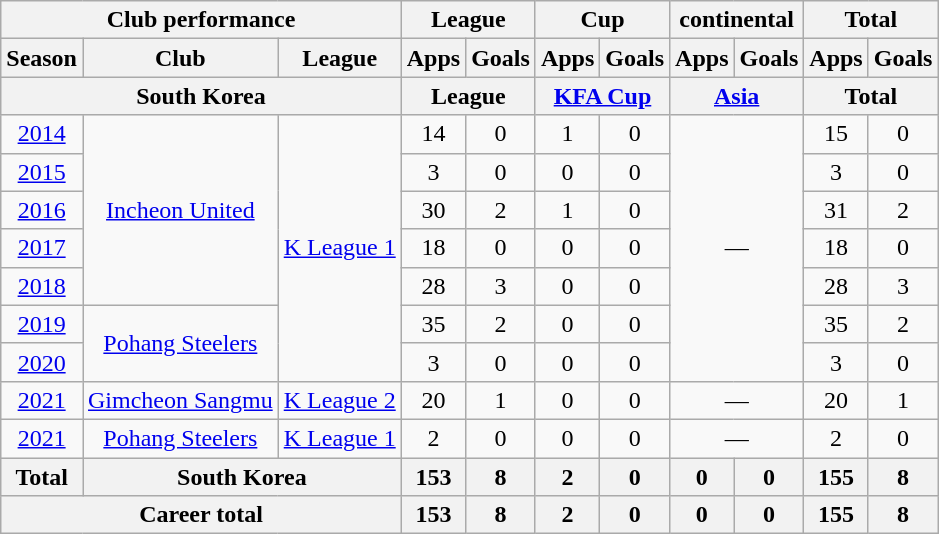<table class="wikitable" style="text-align:center">
<tr>
<th colspan=3>Club performance</th>
<th colspan=2>League</th>
<th colspan=2>Cup</th>
<th colspan=2>continental</th>
<th colspan=2>Total</th>
</tr>
<tr>
<th>Season</th>
<th>Club</th>
<th>League</th>
<th>Apps</th>
<th>Goals</th>
<th>Apps</th>
<th>Goals</th>
<th>Apps</th>
<th>Goals</th>
<th>Apps</th>
<th>Goals</th>
</tr>
<tr>
<th colspan=3>South Korea</th>
<th colspan=2>League</th>
<th colspan=2><a href='#'>KFA Cup</a></th>
<th colspan=2><a href='#'>Asia</a></th>
<th colspan=2>Total</th>
</tr>
<tr>
<td><a href='#'>2014</a></td>
<td rowspan=5><a href='#'>Incheon United</a></td>
<td rowspan=7><a href='#'>K League 1</a></td>
<td>14</td>
<td>0</td>
<td>1</td>
<td>0</td>
<td colspan=2 rowspan=7>—</td>
<td>15</td>
<td>0</td>
</tr>
<tr>
<td><a href='#'>2015</a></td>
<td>3</td>
<td>0</td>
<td>0</td>
<td>0</td>
<td>3</td>
<td>0</td>
</tr>
<tr>
<td><a href='#'>2016</a></td>
<td>30</td>
<td>2</td>
<td>1</td>
<td>0</td>
<td>31</td>
<td>2</td>
</tr>
<tr>
<td><a href='#'>2017</a></td>
<td>18</td>
<td>0</td>
<td>0</td>
<td>0</td>
<td>18</td>
<td>0</td>
</tr>
<tr>
<td><a href='#'>2018</a></td>
<td>28</td>
<td>3</td>
<td>0</td>
<td>0</td>
<td>28</td>
<td>3</td>
</tr>
<tr>
<td><a href='#'>2019</a></td>
<td rowspan=2><a href='#'>Pohang Steelers</a></td>
<td>35</td>
<td>2</td>
<td>0</td>
<td>0</td>
<td>35</td>
<td>2</td>
</tr>
<tr>
<td><a href='#'>2020</a></td>
<td>3</td>
<td>0</td>
<td>0</td>
<td>0</td>
<td>3</td>
<td>0</td>
</tr>
<tr>
<td><a href='#'>2021</a></td>
<td><a href='#'>Gimcheon Sangmu</a></td>
<td><a href='#'>K League 2</a></td>
<td>20</td>
<td>1</td>
<td>0</td>
<td>0</td>
<td colspan=2>—</td>
<td>20</td>
<td>1</td>
</tr>
<tr>
<td><a href='#'>2021</a></td>
<td><a href='#'>Pohang Steelers</a></td>
<td><a href='#'>K League 1</a></td>
<td>2</td>
<td>0</td>
<td>0</td>
<td>0</td>
<td colspan=2>—</td>
<td>2</td>
<td>0</td>
</tr>
<tr>
<th>Total</th>
<th colspan=2>South Korea</th>
<th>153</th>
<th>8</th>
<th>2</th>
<th>0</th>
<th>0</th>
<th>0</th>
<th>155</th>
<th>8</th>
</tr>
<tr>
<th colspan=3>Career total</th>
<th>153</th>
<th>8</th>
<th>2</th>
<th>0</th>
<th>0</th>
<th>0</th>
<th>155</th>
<th>8</th>
</tr>
</table>
